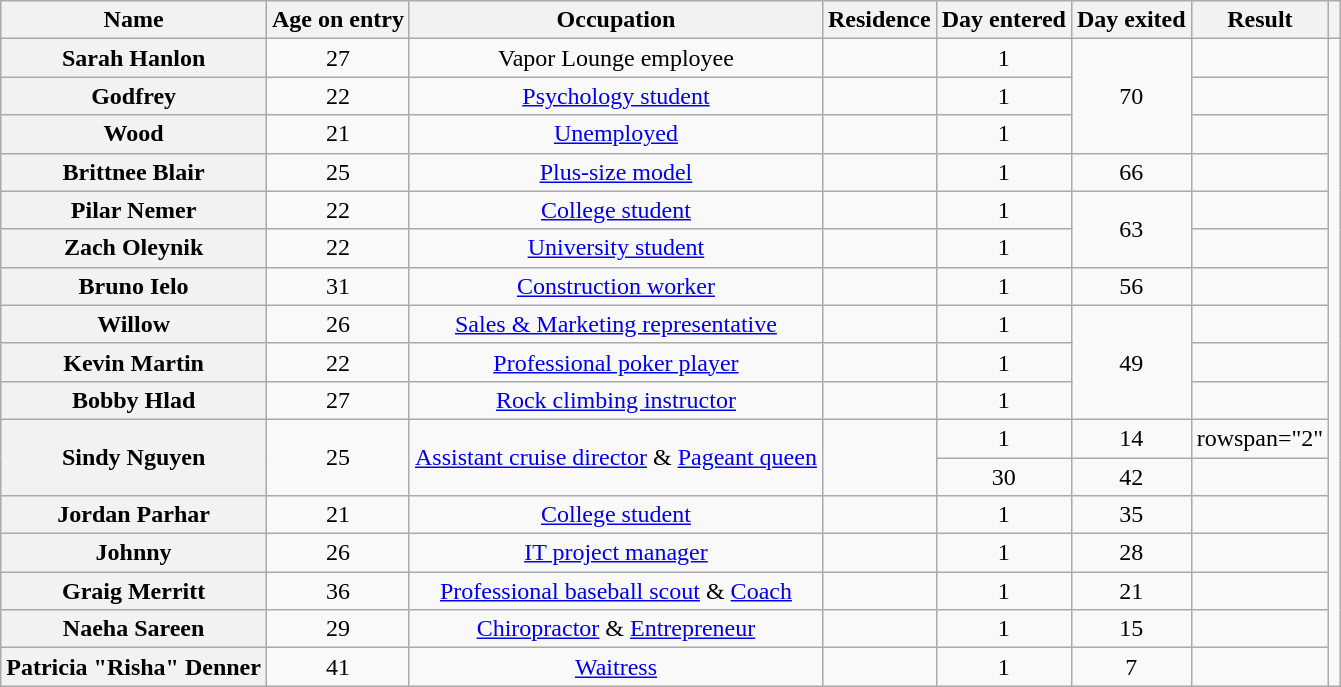<table class="wikitable sortable" style="text-align:center; width:auto;">
<tr>
<th>Name</th>
<th>Age on entry</th>
<th class="unsortable">Occupation</th>
<th class="unsortable">Residence</th>
<th>Day entered</th>
<th>Day exited</th>
<th class="unsortable">Result</th>
<th class="unsortable"></th>
</tr>
<tr>
<th>Sarah Hanlon</th>
<td>27</td>
<td>Vapor Lounge employee</td>
<td></td>
<td>1</td>
<td rowspan="3">70</td>
<td></td>
<td rowspan=17></td>
</tr>
<tr>
<th>Godfrey </th>
<td>22</td>
<td><a href='#'>Psychology student</a></td>
<td></td>
<td>1</td>
<td></td>
</tr>
<tr>
<th> Wood</th>
<td>21</td>
<td><a href='#'>Unemployed</a></td>
<td></td>
<td>1</td>
<td></td>
</tr>
<tr>
<th>Brittnee Blair</th>
<td>25</td>
<td><a href='#'>Plus-size model</a></td>
<td></td>
<td>1</td>
<td>66</td>
<td></td>
</tr>
<tr>
<th>Pilar Nemer</th>
<td>22</td>
<td><a href='#'>College student</a></td>
<td></td>
<td>1</td>
<td rowspan="2">63</td>
<td></td>
</tr>
<tr>
<th>Zach Oleynik</th>
<td>22</td>
<td><a href='#'>University student</a></td>
<td></td>
<td>1</td>
<td></td>
</tr>
<tr>
<th>Bruno Ielo</th>
<td>31</td>
<td><a href='#'>Construction worker</a></td>
<td></td>
<td>1</td>
<td>56</td>
<td></td>
</tr>
<tr>
<th>Willow </th>
<td>26</td>
<td><a href='#'>Sales & Marketing representative</a></td>
<td></td>
<td>1</td>
<td rowspan="3">49</td>
<td></td>
</tr>
<tr>
<th>Kevin Martin</th>
<td>22</td>
<td><a href='#'>Professional poker player</a></td>
<td></td>
<td>1</td>
<td></td>
</tr>
<tr>
<th>Bobby Hlad</th>
<td>27</td>
<td><a href='#'>Rock climbing instructor</a></td>
<td></td>
<td>1</td>
<td></td>
</tr>
<tr>
<th rowspan="2">Sindy Nguyen</th>
<td rowspan="2">25</td>
<td rowspan="2"><a href='#'>Assistant cruise director</a> & <a href='#'>Pageant queen</a></td>
<td rowspan="2"></td>
<td>1</td>
<td>14</td>
<td>rowspan="2" </td>
</tr>
<tr>
<td>30</td>
<td>42</td>
</tr>
<tr>
<th>Jordan Parhar</th>
<td>21</td>
<td><a href='#'>College student</a></td>
<td></td>
<td>1</td>
<td>35</td>
<td></td>
</tr>
<tr>
<th>Johnny </th>
<td>26</td>
<td><a href='#'>IT project manager</a></td>
<td></td>
<td>1</td>
<td>28</td>
<td></td>
</tr>
<tr>
<th>Graig Merritt</th>
<td>36</td>
<td><a href='#'>Professional baseball scout</a> & <a href='#'>Coach</a></td>
<td></td>
<td>1</td>
<td>21</td>
<td></td>
</tr>
<tr>
<th>Naeha Sareen</th>
<td>29</td>
<td><a href='#'>Chiropractor</a> & <a href='#'>Entrepreneur</a></td>
<td></td>
<td>1</td>
<td>15</td>
<td></td>
</tr>
<tr>
<th>Patricia "Risha" Denner</th>
<td>41</td>
<td><a href='#'>Waitress</a></td>
<td></td>
<td>1</td>
<td>7</td>
<td></td>
</tr>
</table>
